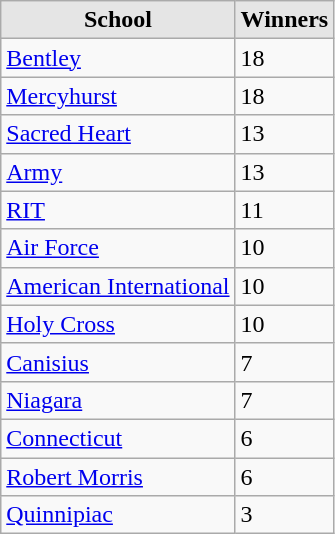<table class="wikitable">
<tr>
<th style="background:#e5e5e5;">School</th>
<th style="background:#e5e5e5;">Winners</th>
</tr>
<tr>
<td><a href='#'>Bentley</a></td>
<td>18</td>
</tr>
<tr>
<td><a href='#'>Mercyhurst</a></td>
<td>18</td>
</tr>
<tr>
<td><a href='#'>Sacred Heart</a></td>
<td>13</td>
</tr>
<tr>
<td><a href='#'>Army</a></td>
<td>13</td>
</tr>
<tr>
<td><a href='#'>RIT</a></td>
<td>11</td>
</tr>
<tr>
<td><a href='#'>Air Force</a></td>
<td>10</td>
</tr>
<tr>
<td><a href='#'>American International</a></td>
<td>10</td>
</tr>
<tr>
<td><a href='#'>Holy Cross</a></td>
<td>10</td>
</tr>
<tr>
<td><a href='#'>Canisius</a></td>
<td>7</td>
</tr>
<tr>
<td><a href='#'>Niagara</a></td>
<td>7</td>
</tr>
<tr>
<td><a href='#'>Connecticut</a></td>
<td>6</td>
</tr>
<tr>
<td><a href='#'>Robert Morris</a></td>
<td>6</td>
</tr>
<tr>
<td><a href='#'>Quinnipiac</a></td>
<td>3</td>
</tr>
</table>
